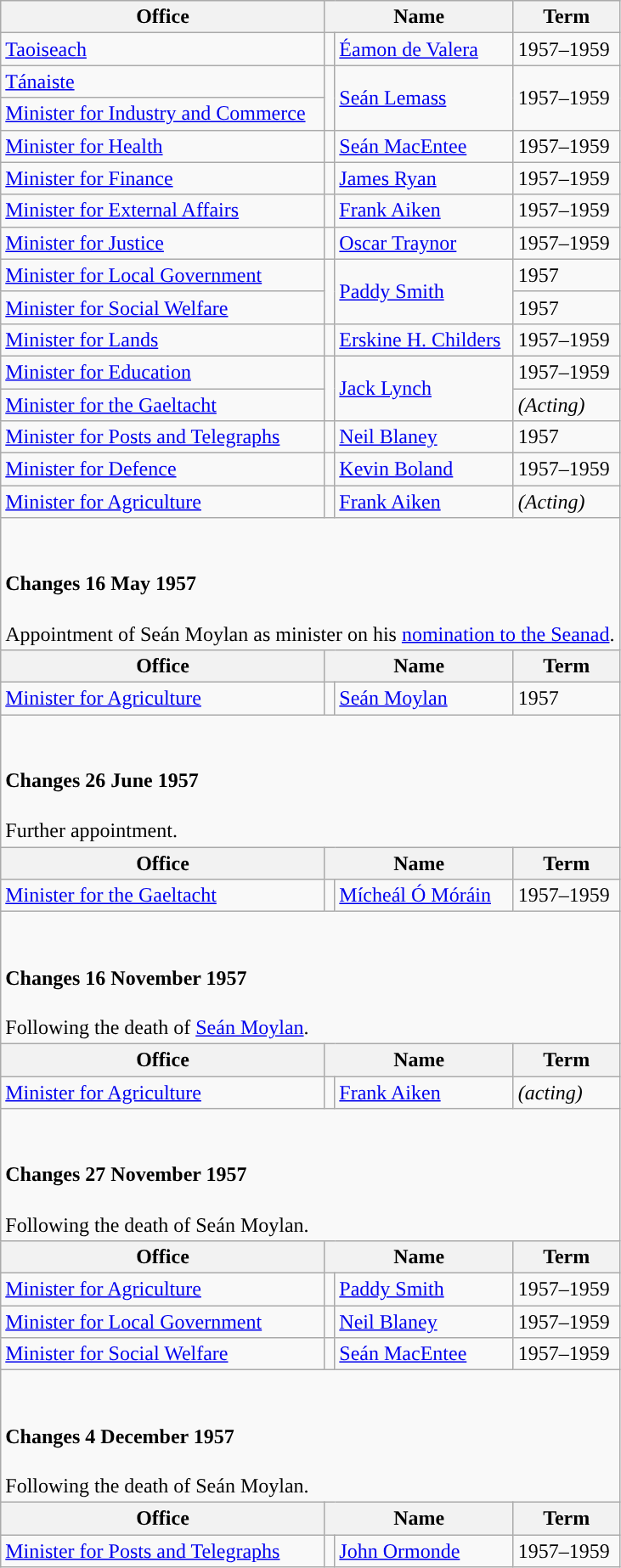<table class="wikitable">
<tr>
<th>Office</th>
<th colspan="2">Name</th>
<th>Term</th>
</tr>
<tr>
<td><a href='#'>Taoiseach</a></td>
<td style="background-color: "></td>
<td><a href='#'>Éamon de Valera</a></td>
<td>1957–1959</td>
</tr>
<tr>
<td><a href='#'>Tánaiste</a></td>
<td rowspan=2 style="background-color: "></td>
<td rowspan=2><a href='#'>Seán Lemass</a></td>
<td rowspan=2>1957–1959</td>
</tr>
<tr>
<td><a href='#'>Minister for Industry and Commerce</a></td>
</tr>
<tr>
<td><a href='#'>Minister for Health</a></td>
<td style="background-color: "></td>
<td><a href='#'>Seán MacEntee</a></td>
<td>1957–1959</td>
</tr>
<tr>
<td><a href='#'>Minister for Finance</a></td>
<td style="background-color: "></td>
<td><a href='#'>James Ryan</a></td>
<td>1957–1959</td>
</tr>
<tr>
<td><a href='#'>Minister for External Affairs</a></td>
<td style="background-color: "></td>
<td><a href='#'>Frank Aiken</a></td>
<td>1957–1959</td>
</tr>
<tr>
<td><a href='#'>Minister for Justice</a></td>
<td style="background-color: "></td>
<td><a href='#'>Oscar Traynor</a></td>
<td>1957–1959</td>
</tr>
<tr>
<td><a href='#'>Minister for Local Government</a></td>
<td rowspan=2 style="background-color: "></td>
<td rowspan=2><a href='#'>Paddy Smith</a></td>
<td>1957</td>
</tr>
<tr>
<td><a href='#'>Minister for Social Welfare</a></td>
<td>1957</td>
</tr>
<tr>
<td><a href='#'>Minister for Lands</a></td>
<td style="background-color: "></td>
<td><a href='#'>Erskine H. Childers</a></td>
<td>1957–1959</td>
</tr>
<tr>
<td><a href='#'>Minister for Education</a></td>
<td rowspan=2 style="background-color: "></td>
<td rowspan=2><a href='#'>Jack Lynch</a></td>
<td>1957–1959</td>
</tr>
<tr>
<td><a href='#'>Minister for the Gaeltacht</a></td>
<td><em>(Acting)</em></td>
</tr>
<tr>
<td><a href='#'>Minister for Posts and Telegraphs</a></td>
<td style="background-color: "></td>
<td><a href='#'>Neil Blaney</a></td>
<td>1957</td>
</tr>
<tr>
<td><a href='#'>Minister for Defence</a></td>
<td style="background-color: "></td>
<td><a href='#'>Kevin Boland</a></td>
<td>1957–1959</td>
</tr>
<tr>
<td><a href='#'>Minister for Agriculture</a></td>
<td style="background-color: "></td>
<td><a href='#'>Frank Aiken</a></td>
<td><em>(Acting)</em></td>
</tr>
<tr>
<td colspan="4"><br><h4>Changes 16 May 1957</h4>Appointment of Seán Moylan as minister on his <a href='#'>nomination to the Seanad</a>.</td>
</tr>
<tr>
<th>Office</th>
<th colspan="2">Name</th>
<th>Term</th>
</tr>
<tr>
<td><a href='#'>Minister for Agriculture</a></td>
<td style="background-color: "></td>
<td><a href='#'>Seán Moylan</a></td>
<td>1957</td>
</tr>
<tr>
<td colspan="4"><br><h4>Changes 26 June 1957</h4>Further appointment.</td>
</tr>
<tr>
<th>Office</th>
<th colspan="2">Name</th>
<th>Term</th>
</tr>
<tr>
<td><a href='#'>Minister for the Gaeltacht</a></td>
<td style="background-color: "></td>
<td><a href='#'>Mícheál Ó Móráin</a></td>
<td>1957–1959</td>
</tr>
<tr>
<td colspan="4"><br><h4>Changes 16 November 1957</h4>Following the death of <a href='#'>Seán Moylan</a>.</td>
</tr>
<tr>
<th>Office</th>
<th colspan="2">Name</th>
<th>Term</th>
</tr>
<tr>
<td><a href='#'>Minister for Agriculture</a></td>
<td style="background-color: "></td>
<td><a href='#'>Frank Aiken</a></td>
<td><em>(acting)</em></td>
</tr>
<tr>
<td colspan="4"><br><h4>Changes 27 November 1957</h4>Following the death of Seán Moylan.</td>
</tr>
<tr>
<th>Office</th>
<th colspan="2">Name</th>
<th>Term</th>
</tr>
<tr>
<td><a href='#'>Minister for Agriculture</a></td>
<td style="background-color: "></td>
<td><a href='#'>Paddy Smith</a></td>
<td>1957–1959</td>
</tr>
<tr>
<td><a href='#'>Minister for Local Government</a></td>
<td style="background-color: "></td>
<td><a href='#'>Neil Blaney</a></td>
<td>1957–1959</td>
</tr>
<tr>
<td><a href='#'>Minister for Social Welfare</a></td>
<td style="background-color: "></td>
<td><a href='#'>Seán MacEntee</a></td>
<td>1957–1959</td>
</tr>
<tr>
<td colspan="4"><br><h4>Changes 4 December 1957</h4>Following the death of Seán Moylan.</td>
</tr>
<tr>
<th>Office</th>
<th colspan="2">Name</th>
<th>Term</th>
</tr>
<tr>
<td><a href='#'>Minister for Posts and Telegraphs</a></td>
<td style="background-color: "></td>
<td><a href='#'>John Ormonde</a></td>
<td>1957–1959</td>
</tr>
</table>
